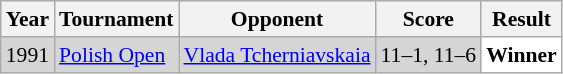<table class="sortable wikitable" style="font-size: 90%;">
<tr>
<th>Year</th>
<th>Tournament</th>
<th>Opponent</th>
<th>Score</th>
<th>Result</th>
</tr>
<tr style="background:#D5D5D5">
<td align="center">1991</td>
<td align="left"><a href='#'>Polish Open</a></td>
<td align="left"> <a href='#'>Vlada Tcherniavskaia</a></td>
<td align="left">11–1, 11–6</td>
<td style="text-align:left; background:white"> <strong>Winner</strong></td>
</tr>
</table>
